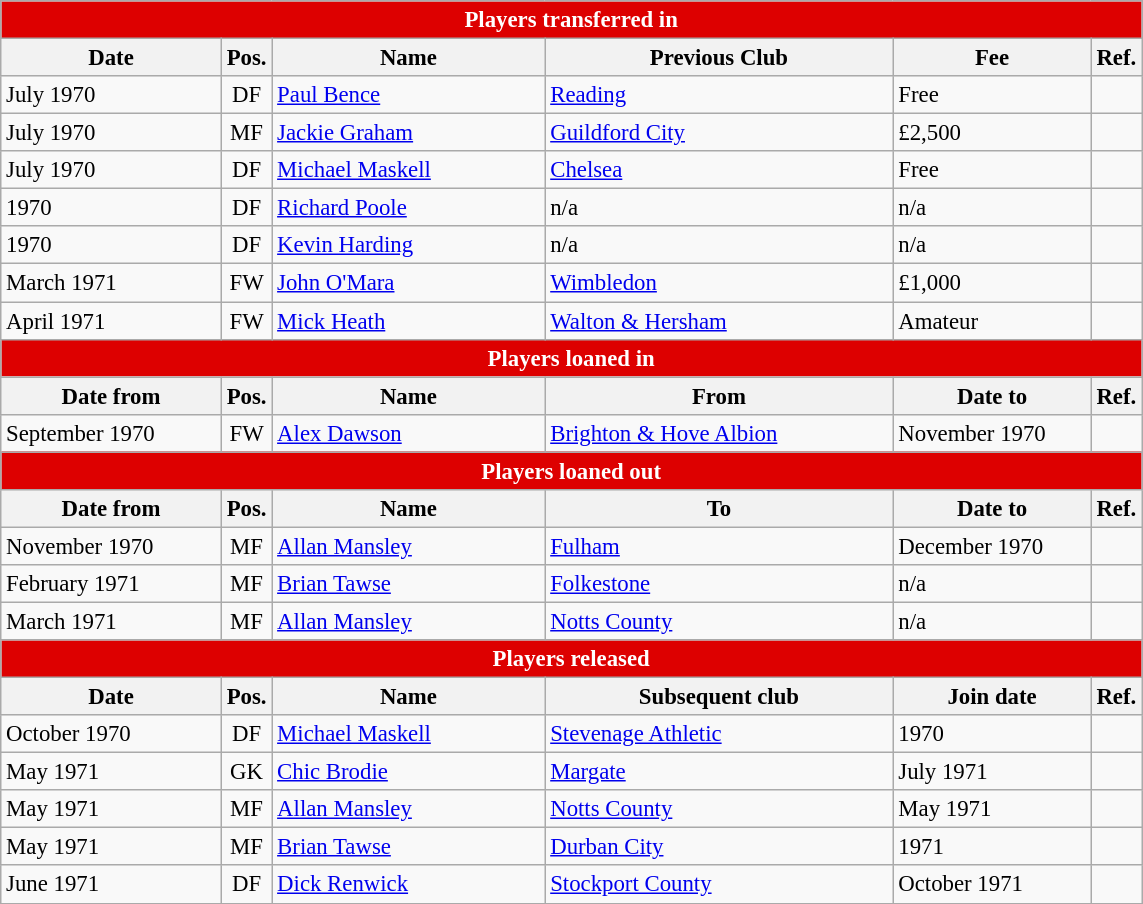<table class="wikitable" style="font-size:95%;" cellpadding="1">
<tr>
<th colspan="6" style="background:#d00; color:white; text-align:center;">Players transferred in</th>
</tr>
<tr>
<th style="width:140px;">Date</th>
<th style="width:25px;">Pos.</th>
<th style="width:175px;">Name</th>
<th style="width:225px;">Previous Club</th>
<th style="width:125px;">Fee</th>
<th style="width:25px;">Ref.</th>
</tr>
<tr>
<td>July 1970</td>
<td style="text-align:center;">DF</td>
<td> <a href='#'>Paul Bence</a></td>
<td> <a href='#'>Reading</a></td>
<td>Free</td>
<td></td>
</tr>
<tr>
<td>July 1970</td>
<td style="text-align:center;">MF</td>
<td> <a href='#'>Jackie Graham</a></td>
<td> <a href='#'>Guildford City</a></td>
<td>£2,500</td>
<td></td>
</tr>
<tr>
<td>July 1970</td>
<td style="text-align:center;">DF</td>
<td> <a href='#'>Michael Maskell</a></td>
<td> <a href='#'>Chelsea</a></td>
<td>Free</td>
<td></td>
</tr>
<tr>
<td>1970</td>
<td style="text-align:center;">DF</td>
<td> <a href='#'>Richard Poole</a></td>
<td>n/a</td>
<td>n/a</td>
<td></td>
</tr>
<tr>
<td>1970</td>
<td style="text-align:center;">DF</td>
<td> <a href='#'>Kevin Harding</a></td>
<td>n/a</td>
<td>n/a</td>
<td></td>
</tr>
<tr>
<td>March 1971</td>
<td style="text-align:center;">FW</td>
<td> <a href='#'>John O'Mara</a></td>
<td> <a href='#'>Wimbledon</a></td>
<td>£1,000</td>
<td></td>
</tr>
<tr>
<td>April 1971</td>
<td style="text-align:center;">FW</td>
<td> <a href='#'>Mick Heath</a></td>
<td> <a href='#'>Walton & Hersham</a></td>
<td>Amateur</td>
<td></td>
</tr>
<tr>
<th colspan="6" style="background:#d00; color:white; text-align:center;">Players loaned in</th>
</tr>
<tr>
<th>Date from</th>
<th>Pos.</th>
<th>Name</th>
<th>From</th>
<th>Date to</th>
<th>Ref.</th>
</tr>
<tr>
<td>September 1970</td>
<td style="text-align:center;">FW</td>
<td> <a href='#'>Alex Dawson</a></td>
<td> <a href='#'>Brighton & Hove Albion</a></td>
<td>November 1970</td>
<td></td>
</tr>
<tr>
<th colspan="6" style="background:#d00; color:white; text-align:center;">Players loaned out</th>
</tr>
<tr>
<th>Date from</th>
<th>Pos.</th>
<th>Name</th>
<th>To</th>
<th>Date to</th>
<th>Ref.</th>
</tr>
<tr>
<td>November 1970</td>
<td style="text-align:center;">MF</td>
<td> <a href='#'>Allan Mansley</a></td>
<td> <a href='#'>Fulham</a></td>
<td>December 1970</td>
<td></td>
</tr>
<tr>
<td>February 1971</td>
<td style="text-align:center;">MF</td>
<td> <a href='#'>Brian Tawse</a></td>
<td> <a href='#'>Folkestone</a></td>
<td>n/a</td>
<td></td>
</tr>
<tr>
<td>March 1971</td>
<td style="text-align:center;">MF</td>
<td> <a href='#'>Allan Mansley</a></td>
<td> <a href='#'>Notts County</a></td>
<td>n/a</td>
<td></td>
</tr>
<tr>
<th colspan="6" style="background:#d00; color:white; text-align:center;">Players released</th>
</tr>
<tr>
<th>Date</th>
<th>Pos.</th>
<th>Name</th>
<th>Subsequent club</th>
<th>Join date</th>
<th>Ref.</th>
</tr>
<tr>
<td>October 1970</td>
<td style="text-align:center;">DF</td>
<td> <a href='#'>Michael Maskell</a></td>
<td> <a href='#'>Stevenage Athletic</a></td>
<td>1970</td>
<td></td>
</tr>
<tr>
<td>May 1971</td>
<td style="text-align:center;">GK</td>
<td> <a href='#'>Chic Brodie</a></td>
<td> <a href='#'>Margate</a></td>
<td>July 1971</td>
<td></td>
</tr>
<tr>
<td>May 1971</td>
<td style="text-align:center;">MF</td>
<td> <a href='#'>Allan Mansley</a></td>
<td> <a href='#'>Notts County</a></td>
<td>May 1971</td>
<td></td>
</tr>
<tr>
<td>May 1971</td>
<td style="text-align:center;">MF</td>
<td> <a href='#'>Brian Tawse</a></td>
<td> <a href='#'>Durban City</a></td>
<td>1971</td>
<td></td>
</tr>
<tr>
<td>June 1971</td>
<td style="text-align:center;">DF</td>
<td> <a href='#'>Dick Renwick</a></td>
<td> <a href='#'>Stockport County</a></td>
<td>October 1971</td>
<td></td>
</tr>
</table>
